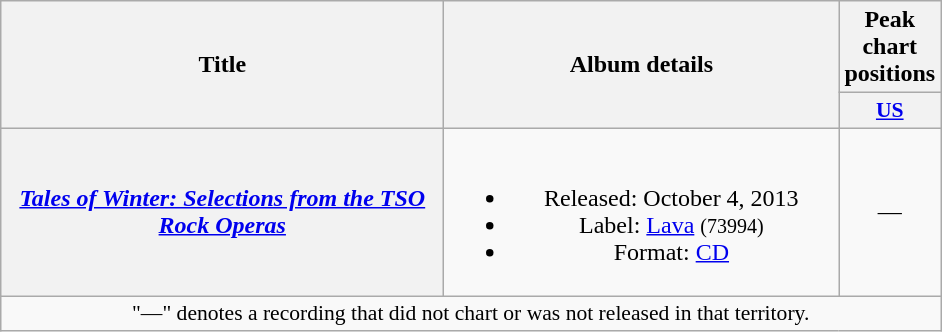<table class="wikitable plainrowheaders" style="text-align:center;" border="1">
<tr>
<th scope="col" rowspan="2" style="width:18em;">Title</th>
<th scope="col" rowspan="2" style="width:16em;">Album details</th>
<th scope="col" colspan="1">Peak chart positions</th>
</tr>
<tr>
<th scope="col" style="width:2.2em;font-size:90%;"><a href='#'>US</a><br></th>
</tr>
<tr>
<th scope="row"><em><a href='#'>Tales of Winter: Selections from the TSO Rock Operas</a></em></th>
<td><br><ul><li>Released: October 4, 2013</li><li>Label: <a href='#'>Lava</a> <small>(73994)</small></li><li>Format: <a href='#'>CD</a></li></ul></td>
<td>—</td>
</tr>
<tr>
<td colspan="14" style="font-size:90%">"—" denotes a recording that did not chart or was not released in that territory.</td>
</tr>
</table>
